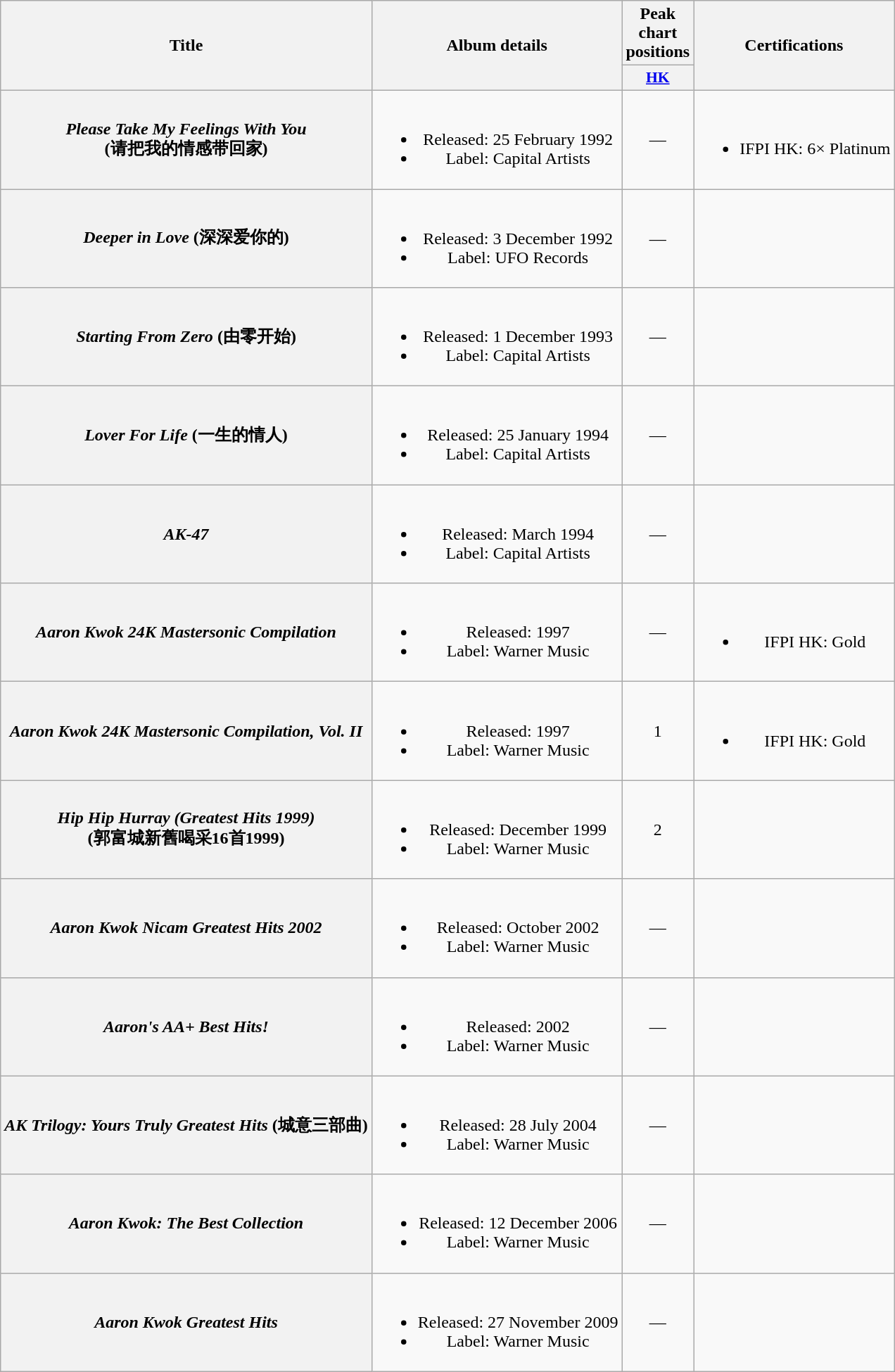<table class="wikitable plainrowheaders" style="text-align:center;">
<tr>
<th rowspan="2">Title</th>
<th rowspan="2">Album details</th>
<th>Peak chart positions</th>
<th rowspan="2">Certifications</th>
</tr>
<tr>
<th scope="col" style="width:3em;font-size:90%;"><a href='#'>HK</a><br></th>
</tr>
<tr>
<th scope="row"><em>Please Take My Feelings With You</em><br>(请把我的情感带回家)</th>
<td><br><ul><li>Released: 25 February 1992</li><li>Label: Capital Artists</li></ul></td>
<td>—</td>
<td><br><ul><li>IFPI HK: 6× Platinum</li></ul></td>
</tr>
<tr>
<th scope="row"><em>Deeper in Love</em> (深深爱你的)</th>
<td><br><ul><li>Released: 3 December 1992</li><li>Label: UFO Records</li></ul></td>
<td>—</td>
<td></td>
</tr>
<tr>
<th scope="row"><em>Starting From Zero</em> (由零开始)</th>
<td><br><ul><li>Released: 1 December 1993</li><li>Label: Capital Artists</li></ul></td>
<td>—</td>
<td></td>
</tr>
<tr>
<th scope="row"><em>Lover For Life</em> (一生的情人)</th>
<td><br><ul><li>Released: 25 January 1994</li><li>Label: Capital Artists</li></ul></td>
<td>—</td>
<td></td>
</tr>
<tr>
<th scope="row"><em>AK-47</em></th>
<td><br><ul><li>Released: March 1994</li><li>Label: Capital Artists</li></ul></td>
<td>—</td>
<td></td>
</tr>
<tr>
<th scope="row"><em>Aaron Kwok 24K Mastersonic Compilation</em></th>
<td><br><ul><li>Released: 1997</li><li>Label: Warner Music</li></ul></td>
<td>—</td>
<td><br><ul><li>IFPI HK: Gold</li></ul></td>
</tr>
<tr>
<th scope="row"><em>Aaron Kwok 24K Mastersonic Compilation, Vol. II</em></th>
<td><br><ul><li>Released: 1997</li><li>Label: Warner Music</li></ul></td>
<td>1</td>
<td><br><ul><li>IFPI HK: Gold</li></ul></td>
</tr>
<tr>
<th scope="row"><em>Hip Hip Hurray (Greatest Hits 1999)</em><br>(郭富城新舊喝采16首1999)</th>
<td><br><ul><li>Released: December 1999</li><li>Label: Warner Music</li></ul></td>
<td>2</td>
<td></td>
</tr>
<tr>
<th scope="row"><em>Aaron Kwok Nicam Greatest Hits 2002</em></th>
<td><br><ul><li>Released: October 2002</li><li>Label: Warner Music</li></ul></td>
<td>—</td>
<td></td>
</tr>
<tr>
<th scope="row"><em>Aaron's AA+ Best Hits!</em></th>
<td><br><ul><li>Released: 2002</li><li>Label: Warner Music</li></ul></td>
<td>—</td>
<td></td>
</tr>
<tr>
<th scope="row"><em>AK Trilogy: Yours Truly Greatest Hits</em> (城意三部曲)</th>
<td><br><ul><li>Released: 28 July 2004</li><li>Label: Warner Music</li></ul></td>
<td>—</td>
<td></td>
</tr>
<tr>
<th scope="row"><em>Aaron Kwok: The Best Collection</em></th>
<td><br><ul><li>Released: 12 December 2006</li><li>Label: Warner Music</li></ul></td>
<td>—</td>
<td></td>
</tr>
<tr>
<th scope="row"><em>Aaron Kwok Greatest Hits</em></th>
<td><br><ul><li>Released: 27 November 2009</li><li>Label: Warner Music</li></ul></td>
<td>—</td>
<td></td>
</tr>
</table>
